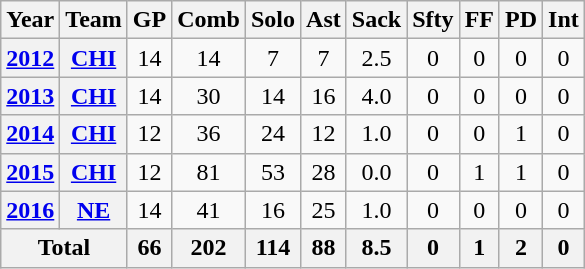<table class="wikitable" style="text-align:center">
<tr>
<th>Year</th>
<th>Team</th>
<th>GP</th>
<th>Comb</th>
<th>Solo</th>
<th>Ast</th>
<th>Sack</th>
<th>Sfty</th>
<th>FF</th>
<th>PD</th>
<th>Int</th>
</tr>
<tr>
<th><a href='#'>2012</a></th>
<th><a href='#'>CHI</a></th>
<td>14</td>
<td>14</td>
<td>7</td>
<td>7</td>
<td>2.5</td>
<td>0</td>
<td>0</td>
<td>0</td>
<td>0</td>
</tr>
<tr>
<th><a href='#'>2013</a></th>
<th><a href='#'>CHI</a></th>
<td>14</td>
<td>30</td>
<td>14</td>
<td>16</td>
<td>4.0</td>
<td>0</td>
<td>0</td>
<td>0</td>
<td>0</td>
</tr>
<tr>
<th><a href='#'>2014</a></th>
<th><a href='#'>CHI</a></th>
<td>12</td>
<td>36</td>
<td>24</td>
<td>12</td>
<td>1.0</td>
<td>0</td>
<td>0</td>
<td>1</td>
<td>0</td>
</tr>
<tr>
<th><a href='#'>2015</a></th>
<th><a href='#'>CHI</a></th>
<td>12</td>
<td>81</td>
<td>53</td>
<td>28</td>
<td>0.0</td>
<td>0</td>
<td>1</td>
<td>1</td>
<td>0</td>
</tr>
<tr>
<th><a href='#'>2016</a></th>
<th><a href='#'>NE</a></th>
<td>14</td>
<td>41</td>
<td>16</td>
<td>25</td>
<td>1.0</td>
<td>0</td>
<td>0</td>
<td>0</td>
<td>0</td>
</tr>
<tr>
<th colspan="2">Total</th>
<th>66</th>
<th>202</th>
<th>114</th>
<th>88</th>
<th>8.5</th>
<th>0</th>
<th>1</th>
<th>2</th>
<th>0</th>
</tr>
</table>
